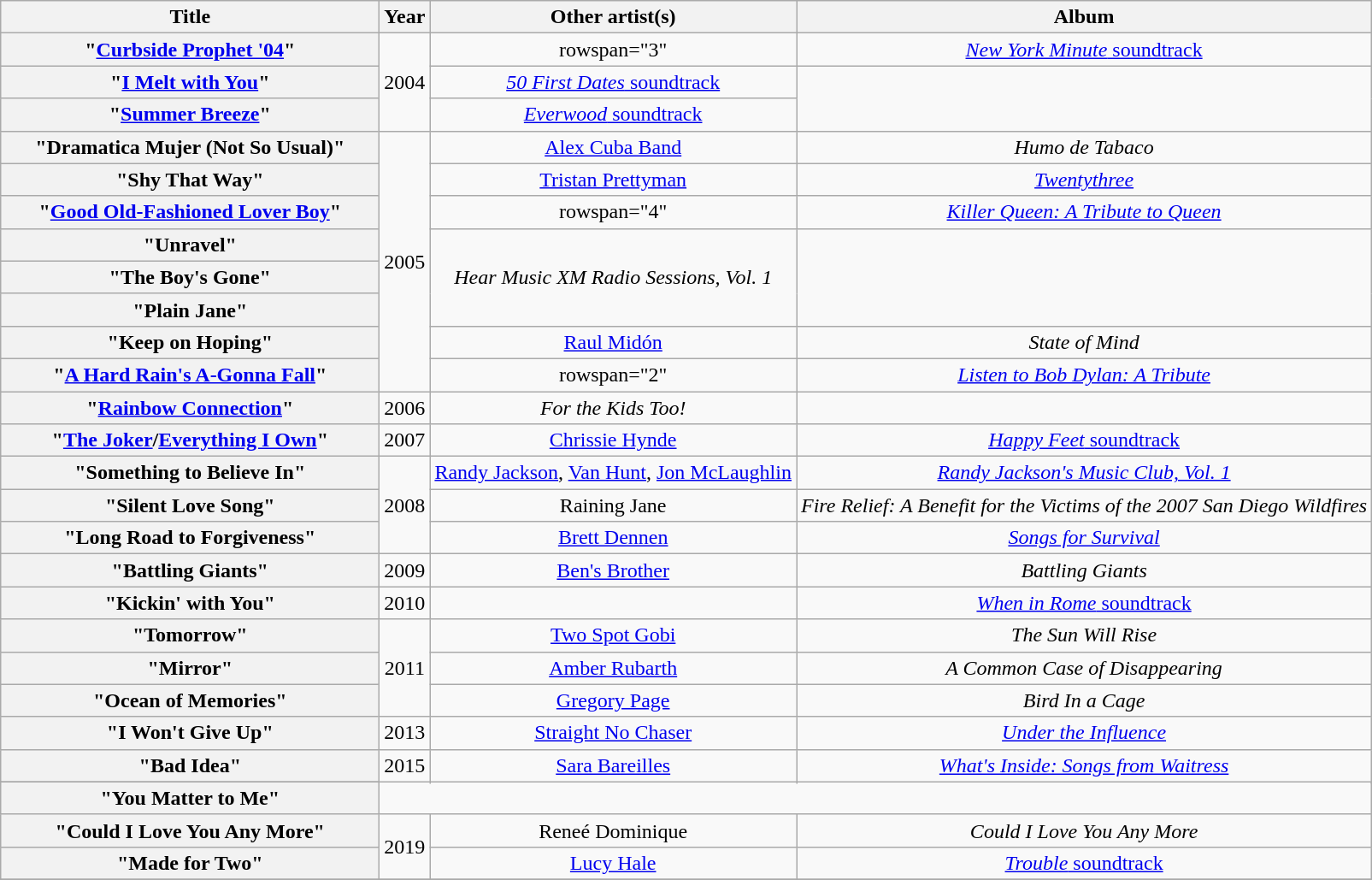<table class="wikitable plainrowheaders" style="text-align:center;">
<tr>
<th scope="col" style="width:18em;">Title</th>
<th scope="col">Year</th>
<th scope="col">Other artist(s)</th>
<th scope="col">Album</th>
</tr>
<tr>
<th scope="row">"<a href='#'>Curbside Prophet '04</a>"</th>
<td rowspan="3">2004</td>
<td>rowspan="3" </td>
<td><a href='#'><em>New York Minute</em> soundtrack</a></td>
</tr>
<tr>
<th scope="row">"<a href='#'>I Melt with You</a>"</th>
<td><a href='#'><em>50 First Dates</em> soundtrack</a></td>
</tr>
<tr>
<th scope="row">"<a href='#'>Summer Breeze</a>"</th>
<td><a href='#'><em>Everwood</em> soundtrack</a></td>
</tr>
<tr>
<th scope="row">"Dramatica Mujer (Not So Usual)"</th>
<td rowspan="8">2005</td>
<td><a href='#'>Alex Cuba Band</a></td>
<td><em>Humo de Tabaco</em></td>
</tr>
<tr>
<th scope="row">"Shy That Way"</th>
<td><a href='#'>Tristan Prettyman</a></td>
<td><em><a href='#'>Twentythree</a></em></td>
</tr>
<tr>
<th scope="row">"<a href='#'>Good Old-Fashioned Lover Boy</a>"</th>
<td>rowspan="4" </td>
<td><em><a href='#'>Killer Queen: A Tribute to Queen</a></em></td>
</tr>
<tr>
<th scope="row">"Unravel"</th>
<td rowspan="3"><em>Hear Music XM Radio Sessions, Vol. 1</em></td>
</tr>
<tr>
<th scope="row">"The Boy's Gone"</th>
</tr>
<tr>
<th scope="row">"Plain Jane"</th>
</tr>
<tr>
<th scope="row">"Keep on Hoping"</th>
<td><a href='#'>Raul Midón</a></td>
<td><em>State of Mind</em></td>
</tr>
<tr>
<th scope="row">"<a href='#'>A Hard Rain's A-Gonna Fall</a>"</th>
<td>rowspan="2" </td>
<td><em><a href='#'>Listen to Bob Dylan: A Tribute</a></em></td>
</tr>
<tr>
<th scope="row">"<a href='#'>Rainbow Connection</a>"</th>
<td>2006</td>
<td><em>For the Kids Too!</em></td>
</tr>
<tr>
<th scope="row">"<a href='#'>The Joker</a>/<a href='#'>Everything I Own</a>"</th>
<td>2007</td>
<td><a href='#'>Chrissie Hynde</a></td>
<td><a href='#'><em>Happy Feet</em> soundtrack</a></td>
</tr>
<tr>
<th scope="row">"Something to Believe In"</th>
<td rowspan="3">2008</td>
<td><a href='#'>Randy Jackson</a>, <a href='#'>Van Hunt</a>, <a href='#'>Jon McLaughlin</a></td>
<td><em><a href='#'>Randy Jackson's Music Club, Vol. 1</a></em></td>
</tr>
<tr>
<th scope="row">"Silent Love Song"</th>
<td>Raining Jane</td>
<td><em>Fire Relief: A Benefit for the Victims of the 2007 San Diego Wildfires</em></td>
</tr>
<tr>
<th scope="row">"Long Road to Forgiveness"</th>
<td><a href='#'>Brett Dennen</a></td>
<td><em><a href='#'>Songs for Survival</a></em></td>
</tr>
<tr>
<th scope="row">"Battling Giants"</th>
<td>2009</td>
<td><a href='#'>Ben's Brother</a></td>
<td><em>Battling Giants</em></td>
</tr>
<tr>
<th scope="row">"Kickin' with You"</th>
<td>2010</td>
<td></td>
<td><a href='#'><em>When in Rome</em> soundtrack</a></td>
</tr>
<tr>
<th scope="row">"Tomorrow"</th>
<td rowspan="3">2011</td>
<td><a href='#'>Two Spot Gobi</a></td>
<td><em>The Sun Will Rise</em></td>
</tr>
<tr>
<th scope="row">"Mirror"</th>
<td><a href='#'>Amber Rubarth</a></td>
<td><em>A Common Case of Disappearing</em></td>
</tr>
<tr>
<th scope="row">"Ocean of Memories"</th>
<td><a href='#'>Gregory Page</a></td>
<td><em>Bird In a Cage</em></td>
</tr>
<tr>
<th scope="row">"I Won't Give Up"</th>
<td>2013</td>
<td><a href='#'>Straight No Chaser</a></td>
<td><em><a href='#'>Under the Influence</a></em></td>
</tr>
<tr>
<th scope="row">"Bad Idea"</th>
<td rowspan="2">2015</td>
<td rowspan="2"><a href='#'>Sara Bareilles</a></td>
<td rowspan="2"><em><a href='#'>What's Inside: Songs from Waitress</a></em></td>
</tr>
<tr>
</tr>
<tr>
<th scope="row">"You Matter to Me"</th>
</tr>
<tr>
<th scope="row">"Could I Love You Any More"</th>
<td rowspan="2">2019</td>
<td>Reneé Dominique</td>
<td><em>Could I Love You Any More</em></td>
</tr>
<tr>
<th scope="row">"Made for Two"</th>
<td><a href='#'>Lucy Hale</a></td>
<td><a href='#'><em>Trouble</em> soundtrack</a></td>
</tr>
<tr>
</tr>
</table>
